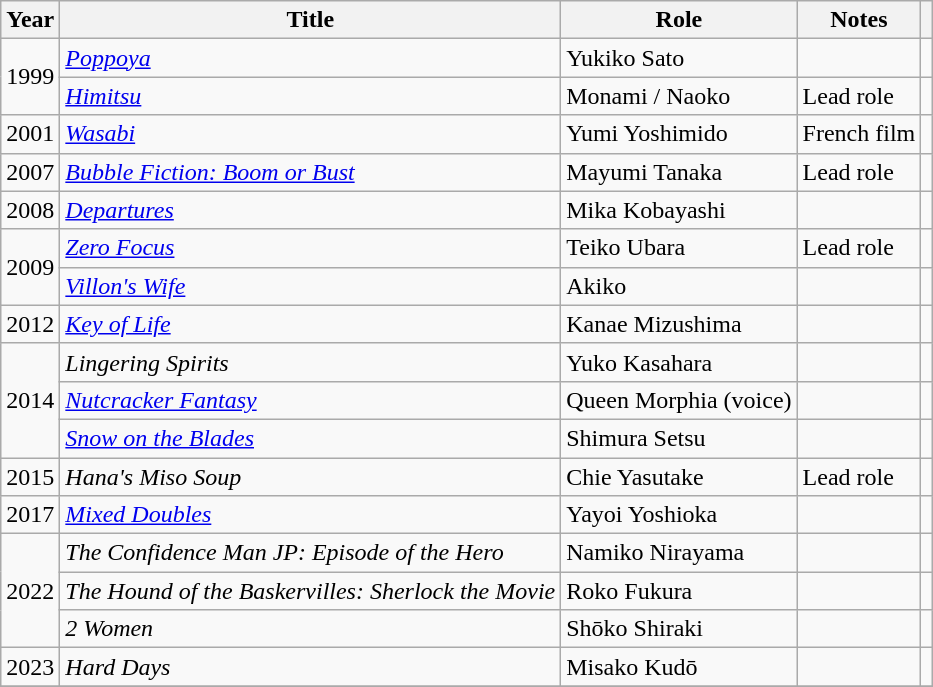<table class="wikitable sortable">
<tr>
<th>Year</th>
<th>Title</th>
<th>Role</th>
<th class="unsortable">Notes</th>
<th class="unsortable"></th>
</tr>
<tr>
<td rowspan=2>1999</td>
<td><em><a href='#'>Poppoya</a></em></td>
<td>Yukiko Sato</td>
<td></td>
<td></td>
</tr>
<tr>
<td><em><a href='#'>Himitsu</a></em></td>
<td>Monami / Naoko</td>
<td>Lead role</td>
<td></td>
</tr>
<tr>
<td>2001</td>
<td><em><a href='#'>Wasabi</a></em></td>
<td>Yumi Yoshimido</td>
<td>French film</td>
<td></td>
</tr>
<tr>
<td>2007</td>
<td><em><a href='#'>Bubble Fiction: Boom or Bust</a></em></td>
<td>Mayumi Tanaka</td>
<td>Lead role</td>
<td></td>
</tr>
<tr>
<td>2008</td>
<td><em><a href='#'>Departures</a></em></td>
<td>Mika Kobayashi</td>
<td></td>
<td></td>
</tr>
<tr>
<td rowspan=2>2009</td>
<td><em><a href='#'>Zero Focus</a></em></td>
<td>Teiko Ubara</td>
<td>Lead role</td>
<td></td>
</tr>
<tr>
<td><em><a href='#'>Villon's Wife</a></em></td>
<td>Akiko</td>
<td></td>
<td></td>
</tr>
<tr>
<td>2012</td>
<td><em><a href='#'>Key of Life</a></em></td>
<td>Kanae Mizushima</td>
<td></td>
<td></td>
</tr>
<tr>
<td rowspan=3>2014</td>
<td><em>Lingering Spirits</em></td>
<td>Yuko Kasahara</td>
<td></td>
<td></td>
</tr>
<tr>
<td><em><a href='#'>Nutcracker Fantasy</a></em></td>
<td>Queen Morphia (voice)</td>
<td></td>
<td></td>
</tr>
<tr>
<td><em><a href='#'>Snow on the Blades</a></em></td>
<td>Shimura Setsu</td>
<td></td>
<td></td>
</tr>
<tr>
<td>2015</td>
<td><em>Hana's Miso Soup</em></td>
<td>Chie Yasutake</td>
<td>Lead role</td>
<td></td>
</tr>
<tr>
<td>2017</td>
<td><em><a href='#'>Mixed Doubles</a></em></td>
<td>Yayoi Yoshioka</td>
<td></td>
<td></td>
</tr>
<tr>
<td rowspan=3>2022</td>
<td><em>The Confidence Man JP: Episode of the Hero</em></td>
<td>Namiko Nirayama</td>
<td></td>
<td></td>
</tr>
<tr>
<td><em>The Hound of the Baskervilles: Sherlock the Movie</em></td>
<td>Roko Fukura</td>
<td></td>
<td></td>
</tr>
<tr>
<td><em>2 Women</em></td>
<td>Shōko Shiraki</td>
<td></td>
<td></td>
</tr>
<tr>
<td>2023</td>
<td><em>Hard Days</em></td>
<td>Misako Kudō</td>
<td></td>
<td></td>
</tr>
<tr>
</tr>
</table>
